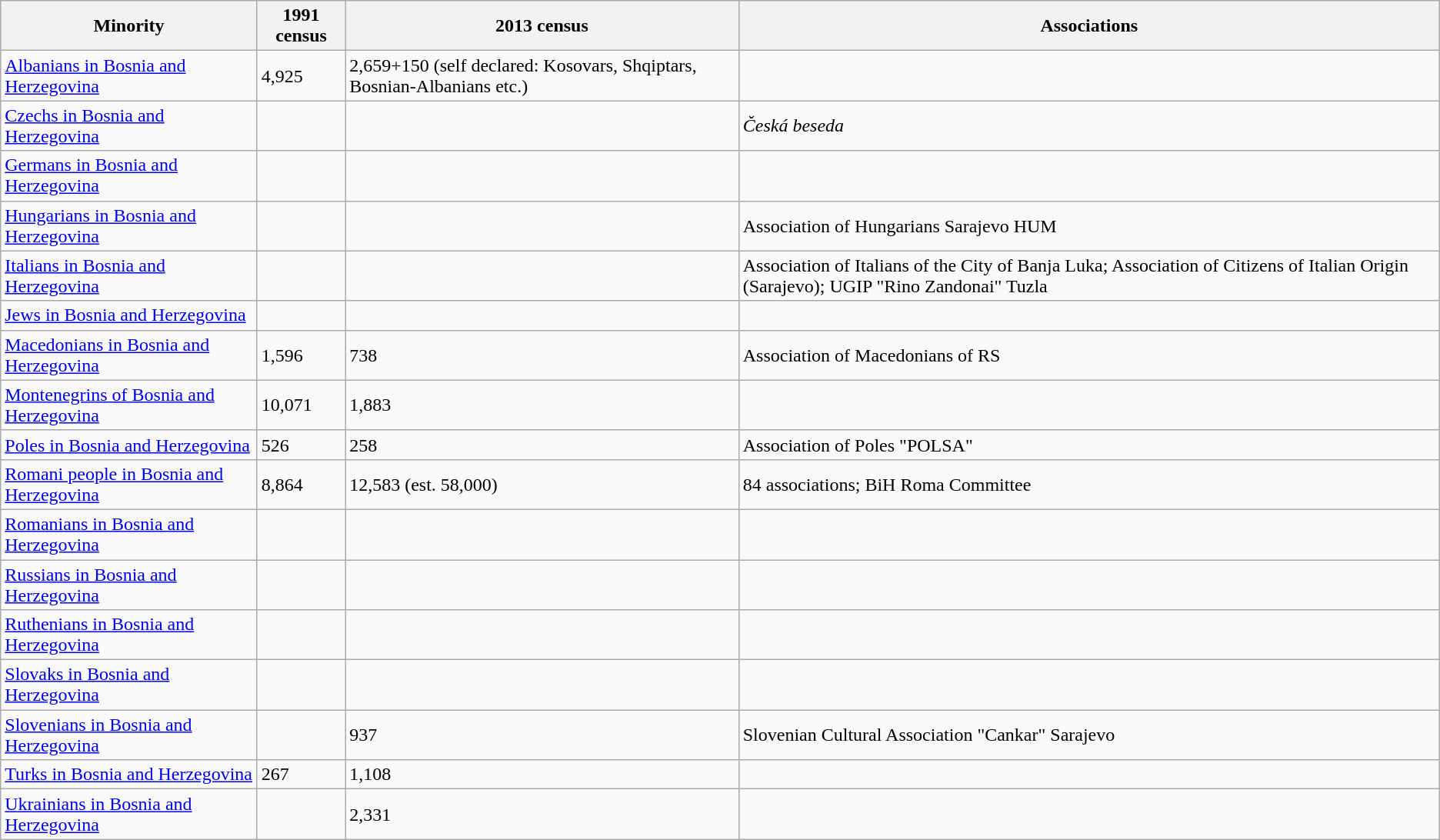<table class="wikitable">
<tr>
<th>Minority</th>
<th>1991 census</th>
<th>2013 census</th>
<th>Associations</th>
</tr>
<tr>
<td><a href='#'>Albanians in Bosnia and Herzegovina</a></td>
<td>4,925</td>
<td>2,659+150 (self declared: Kosovars, Shqiptars, Bosnian-Albanians etc.)</td>
<td></td>
</tr>
<tr>
<td><a href='#'>Czechs in Bosnia and Herzegovina</a></td>
<td></td>
<td></td>
<td><em>Česká beseda</em></td>
</tr>
<tr>
<td><a href='#'>Germans in Bosnia and Herzegovina</a></td>
<td></td>
<td></td>
<td></td>
</tr>
<tr>
<td><a href='#'>Hungarians in Bosnia and Herzegovina</a></td>
<td></td>
<td></td>
<td>Association of Hungarians Sarajevo HUM</td>
</tr>
<tr>
<td><a href='#'>Italians in Bosnia and Herzegovina</a></td>
<td></td>
<td></td>
<td>Association of Italians of the City of Banja Luka; Association of Citizens of Italian Origin (Sarajevo); UGIP "Rino Zandonai" Tuzla</td>
</tr>
<tr>
<td><a href='#'>Jews in Bosnia and Herzegovina</a></td>
<td></td>
<td></td>
<td></td>
</tr>
<tr>
<td><a href='#'>Macedonians in Bosnia and Herzegovina</a></td>
<td>1,596</td>
<td>738</td>
<td>Association of Macedonians of RS</td>
</tr>
<tr>
<td><a href='#'>Montenegrins of Bosnia and Herzegovina</a></td>
<td>10,071</td>
<td>1,883</td>
<td></td>
</tr>
<tr>
<td><a href='#'>Poles in Bosnia and Herzegovina</a></td>
<td>526</td>
<td>258</td>
<td>Association of Poles "POLSA"</td>
</tr>
<tr>
<td><a href='#'>Romani people in Bosnia and Herzegovina</a></td>
<td>8,864</td>
<td>12,583 (est. 58,000)</td>
<td>84 associations; BiH Roma Committee</td>
</tr>
<tr>
<td><a href='#'>Romanians in Bosnia and Herzegovina</a></td>
<td></td>
<td></td>
<td></td>
</tr>
<tr>
<td><a href='#'>Russians in Bosnia and Herzegovina</a></td>
<td></td>
<td></td>
<td></td>
</tr>
<tr>
<td><a href='#'>Ruthenians in Bosnia and Herzegovina</a></td>
<td></td>
<td></td>
<td></td>
</tr>
<tr>
<td><a href='#'>Slovaks in Bosnia and Herzegovina</a></td>
<td></td>
<td></td>
<td></td>
</tr>
<tr>
<td><a href='#'>Slovenians in Bosnia and Herzegovina</a></td>
<td></td>
<td>937</td>
<td>Slovenian Cultural Association "Cankar" Sarajevo</td>
</tr>
<tr>
<td><a href='#'>Turks in Bosnia and Herzegovina</a></td>
<td>267</td>
<td>1,108</td>
<td></td>
</tr>
<tr>
<td><a href='#'>Ukrainians in Bosnia and Herzegovina</a></td>
<td></td>
<td>2,331</td>
<td></td>
</tr>
</table>
